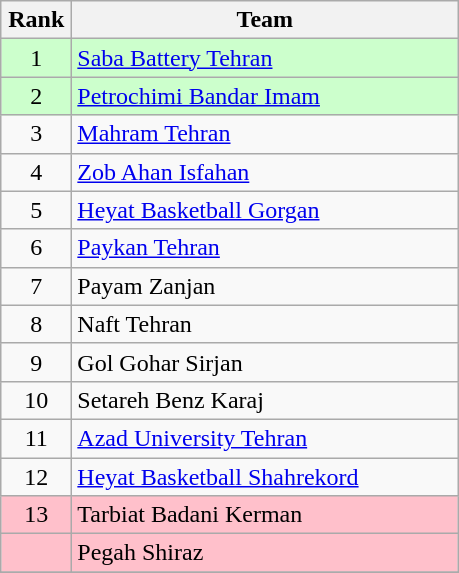<table class="wikitable" style="text-align: center;">
<tr>
<th width=40>Rank</th>
<th width=250>Team</th>
</tr>
<tr bgcolor=ccffcc>
<td>1</td>
<td align="left"><a href='#'>Saba Battery Tehran</a></td>
</tr>
<tr bgcolor=ccffcc>
<td>2</td>
<td align="left"><a href='#'>Petrochimi Bandar Imam</a></td>
</tr>
<tr>
<td>3</td>
<td align="left"><a href='#'>Mahram Tehran</a></td>
</tr>
<tr>
<td>4</td>
<td align="left"><a href='#'>Zob Ahan Isfahan</a></td>
</tr>
<tr>
<td>5</td>
<td align="left"><a href='#'>Heyat Basketball Gorgan</a></td>
</tr>
<tr>
<td>6</td>
<td align="left"><a href='#'>Paykan Tehran</a></td>
</tr>
<tr>
<td>7</td>
<td align="left">Payam Zanjan</td>
</tr>
<tr>
<td>8</td>
<td align="left">Naft Tehran</td>
</tr>
<tr>
<td>9</td>
<td align="left">Gol Gohar Sirjan</td>
</tr>
<tr>
<td>10</td>
<td align="left">Setareh Benz Karaj</td>
</tr>
<tr>
<td>11</td>
<td align="left"><a href='#'>Azad University Tehran</a></td>
</tr>
<tr>
<td>12</td>
<td align="left"><a href='#'>Heyat Basketball Shahrekord</a></td>
</tr>
<tr bgcolor=pink>
<td>13</td>
<td align="left">Tarbiat Badani Kerman</td>
</tr>
<tr bgcolor=pink>
<td></td>
<td align="left">Pegah Shiraz</td>
</tr>
<tr>
</tr>
</table>
